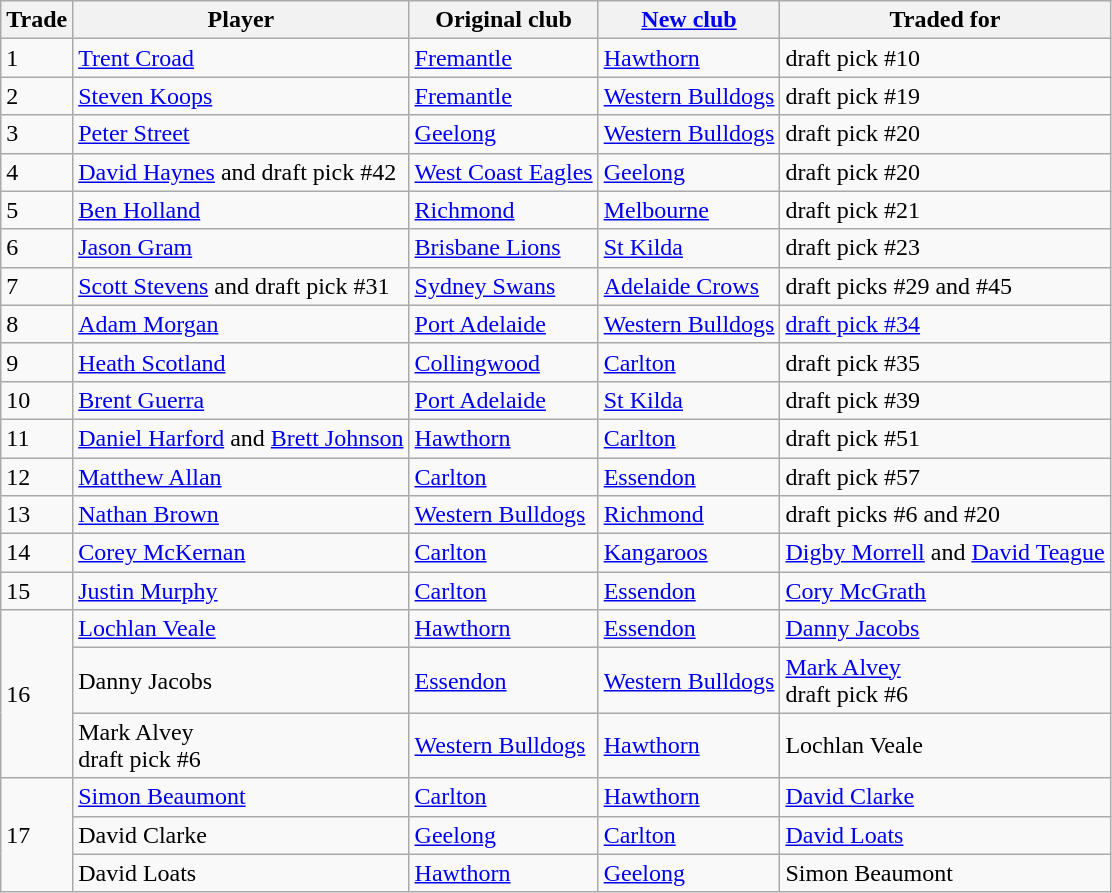<table class="wikitable sortable">
<tr>
<th>Trade</th>
<th>Player</th>
<th>Original club</th>
<th><a href='#'>New club</a></th>
<th>Traded for</th>
</tr>
<tr>
<td>1</td>
<td><a href='#'>Trent Croad</a></td>
<td><a href='#'>Fremantle</a></td>
<td><a href='#'>Hawthorn</a></td>
<td>draft pick #10</td>
</tr>
<tr>
<td>2</td>
<td><a href='#'>Steven Koops</a></td>
<td><a href='#'>Fremantle</a></td>
<td><a href='#'>Western Bulldogs</a></td>
<td>draft pick #19</td>
</tr>
<tr>
<td>3</td>
<td><a href='#'>Peter Street</a></td>
<td><a href='#'>Geelong</a></td>
<td><a href='#'>Western Bulldogs</a></td>
<td>draft pick #20</td>
</tr>
<tr>
<td>4</td>
<td><a href='#'>David Haynes</a> and draft pick #42</td>
<td><a href='#'>West Coast Eagles</a></td>
<td><a href='#'>Geelong</a></td>
<td>draft pick #20</td>
</tr>
<tr>
<td>5</td>
<td><a href='#'>Ben Holland</a></td>
<td><a href='#'>Richmond</a></td>
<td><a href='#'>Melbourne</a></td>
<td>draft pick #21</td>
</tr>
<tr>
<td>6</td>
<td><a href='#'>Jason Gram</a></td>
<td><a href='#'>Brisbane Lions</a></td>
<td><a href='#'>St Kilda</a></td>
<td>draft pick #23</td>
</tr>
<tr>
<td>7</td>
<td><a href='#'>Scott Stevens</a> and draft pick #31</td>
<td><a href='#'>Sydney Swans</a></td>
<td><a href='#'>Adelaide Crows</a></td>
<td>draft picks #29 and #45</td>
</tr>
<tr>
<td>8</td>
<td><a href='#'>Adam Morgan</a></td>
<td><a href='#'>Port Adelaide</a></td>
<td><a href='#'>Western Bulldogs</a></td>
<td><a href='#'>draft pick #34</a></td>
</tr>
<tr>
<td>9</td>
<td><a href='#'>Heath Scotland</a></td>
<td><a href='#'>Collingwood</a></td>
<td><a href='#'>Carlton</a></td>
<td>draft pick #35</td>
</tr>
<tr>
<td>10</td>
<td><a href='#'>Brent Guerra</a></td>
<td><a href='#'>Port Adelaide</a></td>
<td><a href='#'>St Kilda</a></td>
<td>draft pick #39</td>
</tr>
<tr>
<td>11</td>
<td><a href='#'>Daniel Harford</a> and <a href='#'>Brett Johnson</a></td>
<td><a href='#'>Hawthorn</a></td>
<td><a href='#'>Carlton</a></td>
<td>draft pick #51</td>
</tr>
<tr>
<td>12</td>
<td><a href='#'>Matthew Allan</a></td>
<td><a href='#'>Carlton</a></td>
<td><a href='#'>Essendon</a></td>
<td>draft pick #57</td>
</tr>
<tr>
<td>13</td>
<td><a href='#'>Nathan Brown</a></td>
<td><a href='#'>Western Bulldogs</a></td>
<td><a href='#'>Richmond</a></td>
<td>draft picks #6 and #20</td>
</tr>
<tr>
<td>14</td>
<td><a href='#'>Corey McKernan</a></td>
<td><a href='#'>Carlton</a></td>
<td><a href='#'>Kangaroos</a></td>
<td><a href='#'>Digby Morrell</a> and <a href='#'>David Teague</a></td>
</tr>
<tr>
<td>15</td>
<td><a href='#'>Justin Murphy</a></td>
<td><a href='#'>Carlton</a></td>
<td><a href='#'>Essendon</a></td>
<td><a href='#'>Cory McGrath</a></td>
</tr>
<tr>
<td rowspan="3">16</td>
<td><a href='#'>Lochlan Veale</a></td>
<td><a href='#'>Hawthorn</a></td>
<td><a href='#'>Essendon</a></td>
<td><a href='#'>Danny Jacobs</a></td>
</tr>
<tr>
<td>Danny Jacobs</td>
<td><a href='#'>Essendon</a></td>
<td><a href='#'>Western Bulldogs</a></td>
<td><a href='#'>Mark Alvey</a> <br> draft pick #6</td>
</tr>
<tr>
<td>Mark Alvey <br> draft pick #6</td>
<td><a href='#'>Western Bulldogs</a></td>
<td><a href='#'>Hawthorn</a></td>
<td>Lochlan Veale</td>
</tr>
<tr>
<td rowspan="3">17</td>
<td><a href='#'>Simon Beaumont</a></td>
<td><a href='#'>Carlton</a></td>
<td><a href='#'>Hawthorn</a></td>
<td><a href='#'>David Clarke</a></td>
</tr>
<tr>
<td>David Clarke</td>
<td><a href='#'>Geelong</a></td>
<td><a href='#'>Carlton</a></td>
<td><a href='#'>David Loats</a></td>
</tr>
<tr>
<td>David Loats</td>
<td><a href='#'>Hawthorn</a></td>
<td><a href='#'>Geelong</a></td>
<td>Simon Beaumont</td>
</tr>
</table>
